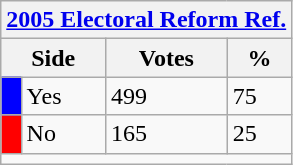<table class="wikitable">
<tr>
<th colspan="4"><a href='#'>2005 Electoral Reform Ref.</a></th>
</tr>
<tr>
<th colspan="2">Side</th>
<th>Votes</th>
<th>%</th>
</tr>
<tr>
<td bgcolor="blue"></td>
<td>Yes</td>
<td>499</td>
<td>75</td>
</tr>
<tr>
<td bgcolor="red"></td>
<td>No</td>
<td>165</td>
<td>25</td>
</tr>
<tr>
<td colspan="4"></td>
</tr>
</table>
